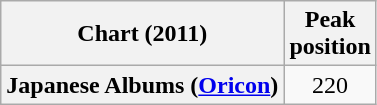<table class="wikitable plainrowheaders" style="text-align:center">
<tr>
<th scope="col">Chart (2011)</th>
<th scope="col">Peak<br> position</th>
</tr>
<tr>
<th scope="row">Japanese Albums (<a href='#'>Oricon</a>)</th>
<td>220</td>
</tr>
</table>
